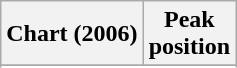<table class="wikitable sortable plainrowheaders" style="text-align:center">
<tr>
<th scope="col">Chart (2006)</th>
<th scope="col">Peak<br>position</th>
</tr>
<tr>
</tr>
<tr>
</tr>
<tr>
</tr>
</table>
